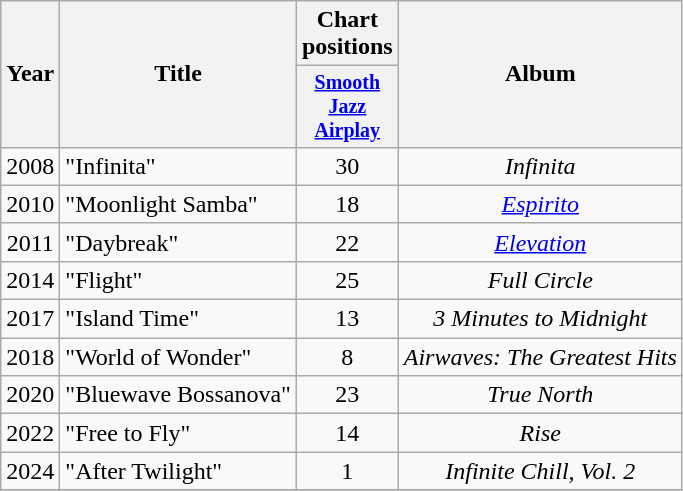<table class="wikitable" style="text-align:center";>
<tr>
<th rowspan="2">Year</th>
<th rowspan="2">Title</th>
<th colspan="1">Chart positions</th>
<th rowspan="2">Album</th>
</tr>
<tr style="font-size:smaller;">
<th style="width:50px;"><a href='#'>Smooth Jazz<br>Airplay</a><br></th>
</tr>
<tr>
<td>2008</td>
<td style="text-align:left;">"Infinita" <br> </td>
<td>30</td>
<td><em>Infinita</em></td>
</tr>
<tr>
<td>2010</td>
<td style="text-align:left;">"Moonlight Samba"</td>
<td>18</td>
<td><em><a href='#'>Espirito</a></em></td>
</tr>
<tr>
<td>2011</td>
<td style="text-align:left;">"Daybreak"</td>
<td>22</td>
<td><em><a href='#'>Elevation</a></em></td>
</tr>
<tr>
<td>2014</td>
<td style="text-align:left;">"Flight"</td>
<td>25</td>
<td><em>Full Circle</em></td>
</tr>
<tr>
<td>2017</td>
<td style="text-align:left;">"Island Time"</td>
<td>13</td>
<td><em>3 Minutes to Midnight</em></td>
</tr>
<tr>
<td>2018</td>
<td style="text-align:left;">"World of Wonder" <br> </td>
<td>8</td>
<td><em>Airwaves: The Greatest Hits</em></td>
</tr>
<tr>
<td>2020</td>
<td style="text-align:left;">"Bluewave Bossanova"</td>
<td>23</td>
<td><em>True North</em></td>
</tr>
<tr>
<td>2022</td>
<td style="text-align:left;">"Free to Fly"</td>
<td>14</td>
<td><em>Rise</em></td>
</tr>
<tr>
<td>2024</td>
<td style="text-align:left;">"After Twilight" <br> </td>
<td>1</td>
<td><em>Infinite Chill, Vol. 2</em></td>
</tr>
<tr>
</tr>
</table>
